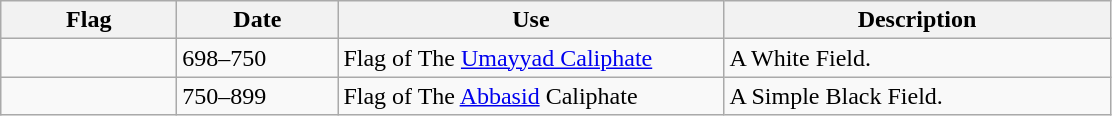<table class="wikitable">
<tr>
<th style="width:110px;">Flag</th>
<th style="width:100px;">Date</th>
<th style="width:250px;">Use</th>
<th style="width:250px;">Description</th>
</tr>
<tr>
<td></td>
<td>698–750</td>
<td>Flag of The <a href='#'>Umayyad Caliphate</a></td>
<td>A White Field.</td>
</tr>
<tr>
<td></td>
<td>750–899</td>
<td>Flag of The <a href='#'>Abbasid</a> Caliphate</td>
<td>A Simple Black Field.</td>
</tr>
</table>
